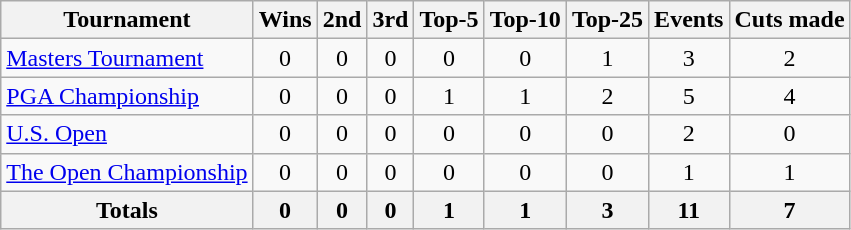<table class=wikitable style=text-align:center>
<tr>
<th>Tournament</th>
<th>Wins</th>
<th>2nd</th>
<th>3rd</th>
<th>Top-5</th>
<th>Top-10</th>
<th>Top-25</th>
<th>Events</th>
<th>Cuts made</th>
</tr>
<tr>
<td align=left><a href='#'>Masters Tournament</a></td>
<td>0</td>
<td>0</td>
<td>0</td>
<td>0</td>
<td>0</td>
<td>1</td>
<td>3</td>
<td>2</td>
</tr>
<tr>
<td align=left><a href='#'>PGA Championship</a></td>
<td>0</td>
<td>0</td>
<td>0</td>
<td>1</td>
<td>1</td>
<td>2</td>
<td>5</td>
<td>4</td>
</tr>
<tr>
<td align=left><a href='#'>U.S. Open</a></td>
<td>0</td>
<td>0</td>
<td>0</td>
<td>0</td>
<td>0</td>
<td>0</td>
<td>2</td>
<td>0</td>
</tr>
<tr>
<td align=left><a href='#'>The Open Championship</a></td>
<td>0</td>
<td>0</td>
<td>0</td>
<td>0</td>
<td>0</td>
<td>0</td>
<td>1</td>
<td>1</td>
</tr>
<tr>
<th>Totals</th>
<th>0</th>
<th>0</th>
<th>0</th>
<th>1</th>
<th>1</th>
<th>3</th>
<th>11</th>
<th>7</th>
</tr>
</table>
